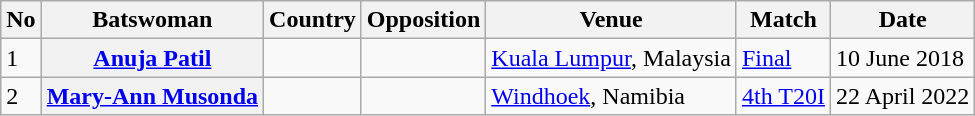<table class="wikitable sortable plainrowheaders">
<tr>
<th>No</th>
<th>Batswoman</th>
<th>Country</th>
<th>Opposition</th>
<th>Venue</th>
<th>Match</th>
<th>Date</th>
</tr>
<tr>
<td>1</td>
<th scope="row"><a href='#'>Anuja Patil</a></th>
<td></td>
<td></td>
<td><a href='#'>Kuala Lumpur</a>, Malaysia</td>
<td><a href='#'>Final</a></td>
<td>10 June 2018</td>
</tr>
<tr>
<td>2</td>
<th scope="row"><a href='#'>Mary-Ann Musonda</a></th>
<td></td>
<td></td>
<td><a href='#'>Windhoek</a>, Namibia</td>
<td><a href='#'>4th T20I</a></td>
<td>22 April 2022</td>
</tr>
</table>
